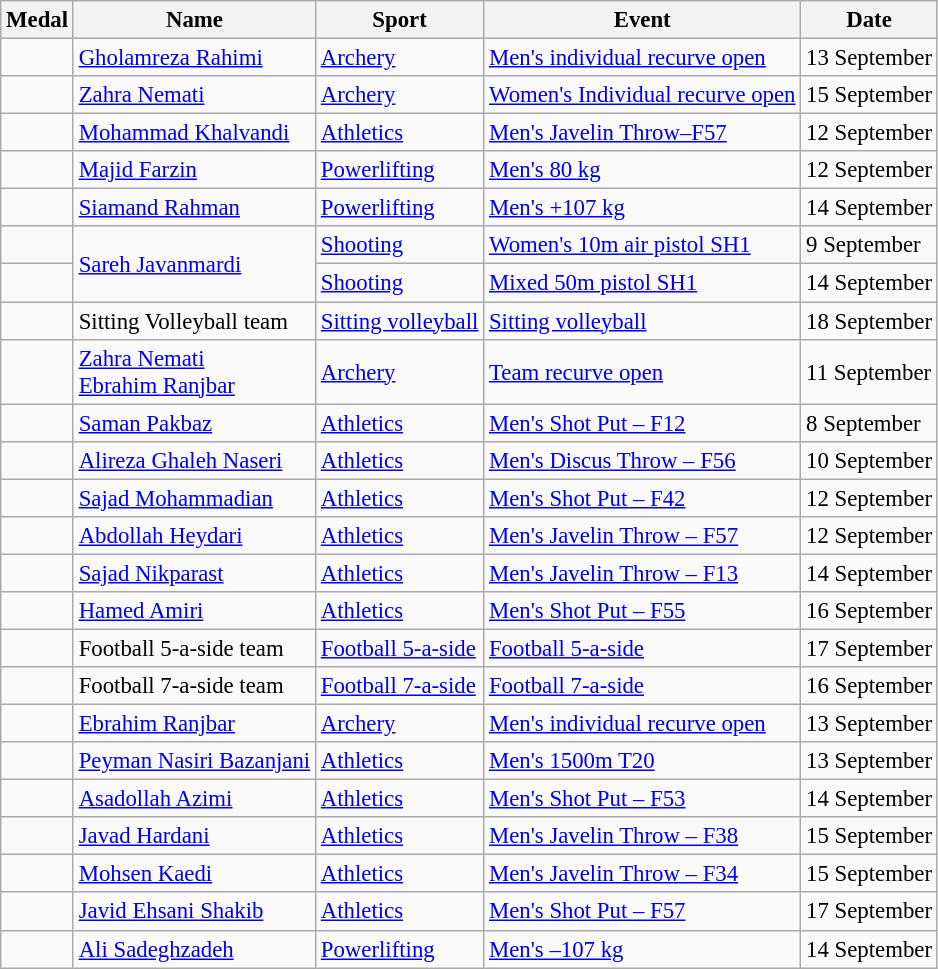<table class="wikitable sortable" style="font-size:95%">
<tr>
<th>Medal</th>
<th>Name</th>
<th>Sport</th>
<th>Event</th>
<th>Date</th>
</tr>
<tr>
<td></td>
<td><a href='#'>Gholamreza Rahimi</a></td>
<td><a href='#'>Archery</a></td>
<td><a href='#'>Men's individual recurve open</a></td>
<td>13 September</td>
</tr>
<tr>
<td></td>
<td><a href='#'>Zahra Nemati</a></td>
<td><a href='#'>Archery</a></td>
<td><a href='#'>Women's Individual recurve open</a></td>
<td>15 September</td>
</tr>
<tr>
<td></td>
<td><a href='#'>Mohammad Khalvandi</a></td>
<td><a href='#'>Athletics</a></td>
<td><a href='#'>Men's Javelin Throw–F57</a></td>
<td>12 September</td>
</tr>
<tr>
<td></td>
<td><a href='#'>Majid Farzin</a></td>
<td><a href='#'>Powerlifting</a></td>
<td><a href='#'>Men's 80 kg</a></td>
<td>12 September</td>
</tr>
<tr>
<td></td>
<td><a href='#'>Siamand Rahman</a></td>
<td><a href='#'>Powerlifting</a></td>
<td><a href='#'>Men's +107 kg</a></td>
<td>14 September</td>
</tr>
<tr>
<td></td>
<td rowspan="2"><a href='#'>Sareh Javanmardi</a></td>
<td><a href='#'>Shooting</a></td>
<td><a href='#'>Women's 10m air pistol SH1</a></td>
<td>9 September</td>
</tr>
<tr>
<td></td>
<td><a href='#'>Shooting</a></td>
<td><a href='#'>Mixed 50m pistol SH1</a></td>
<td>14 September</td>
</tr>
<tr>
<td></td>
<td>Sitting Volleyball team<br></td>
<td><a href='#'>Sitting volleyball</a></td>
<td><a href='#'>Sitting volleyball</a></td>
<td>18 September</td>
</tr>
<tr>
<td></td>
<td><a href='#'>Zahra Nemati</a><br><a href='#'>Ebrahim Ranjbar</a></td>
<td><a href='#'>Archery</a></td>
<td><a href='#'>Team recurve open</a></td>
<td>11 September</td>
</tr>
<tr>
<td></td>
<td><a href='#'>Saman Pakbaz</a></td>
<td><a href='#'>Athletics</a></td>
<td><a href='#'>Men's Shot Put – F12</a></td>
<td>8 September</td>
</tr>
<tr>
<td></td>
<td><a href='#'>Alireza Ghaleh Naseri</a></td>
<td><a href='#'>Athletics</a></td>
<td><a href='#'>Men's Discus Throw – F56</a></td>
<td>10 September</td>
</tr>
<tr>
<td></td>
<td><a href='#'>Sajad Mohammadian</a></td>
<td><a href='#'>Athletics</a></td>
<td><a href='#'>Men's Shot Put – F42</a></td>
<td>12 September</td>
</tr>
<tr>
<td></td>
<td><a href='#'>Abdollah Heydari</a></td>
<td><a href='#'>Athletics</a></td>
<td><a href='#'>Men's Javelin Throw – F57</a></td>
<td>12 September</td>
</tr>
<tr>
<td></td>
<td><a href='#'>Sajad Nikparast</a></td>
<td><a href='#'>Athletics</a></td>
<td><a href='#'>Men's Javelin Throw – F13</a></td>
<td>14 September</td>
</tr>
<tr>
<td></td>
<td><a href='#'>Hamed Amiri</a></td>
<td><a href='#'>Athletics</a></td>
<td><a href='#'>Men's Shot Put – F55</a></td>
<td>16 September</td>
</tr>
<tr>
<td></td>
<td>Football 5-a-side team<br></td>
<td><a href='#'>Football 5-a-side</a></td>
<td><a href='#'>Football 5-a-side</a></td>
<td>17 September</td>
</tr>
<tr>
<td></td>
<td>Football 7-a-side team<br></td>
<td><a href='#'>Football 7-a-side</a></td>
<td><a href='#'>Football 7-a-side</a></td>
<td>16 September</td>
</tr>
<tr>
<td></td>
<td><a href='#'>Ebrahim Ranjbar</a></td>
<td><a href='#'>Archery</a></td>
<td><a href='#'>Men's individual recurve open</a></td>
<td>13 September</td>
</tr>
<tr>
<td></td>
<td><a href='#'>Peyman Nasiri Bazanjani</a></td>
<td><a href='#'>Athletics</a></td>
<td><a href='#'>Men's 1500m T20</a></td>
<td>13 September</td>
</tr>
<tr>
<td></td>
<td><a href='#'>Asadollah Azimi</a></td>
<td><a href='#'>Athletics</a></td>
<td><a href='#'>Men's Shot Put – F53</a></td>
<td>14 September</td>
</tr>
<tr>
<td></td>
<td><a href='#'>Javad Hardani</a></td>
<td><a href='#'>Athletics</a></td>
<td><a href='#'>Men's Javelin Throw – F38</a></td>
<td>15 September</td>
</tr>
<tr>
<td></td>
<td><a href='#'>Mohsen Kaedi</a></td>
<td><a href='#'>Athletics</a></td>
<td><a href='#'>Men's Javelin Throw – F34</a></td>
<td>15 September</td>
</tr>
<tr>
<td></td>
<td><a href='#'>Javid Ehsani Shakib</a></td>
<td><a href='#'>Athletics</a></td>
<td><a href='#'>Men's Shot Put – F57</a></td>
<td>17 September</td>
</tr>
<tr>
<td></td>
<td><a href='#'>Ali Sadeghzadeh</a></td>
<td><a href='#'>Powerlifting</a></td>
<td><a href='#'>Men's –107 kg</a></td>
<td>14 September</td>
</tr>
</table>
